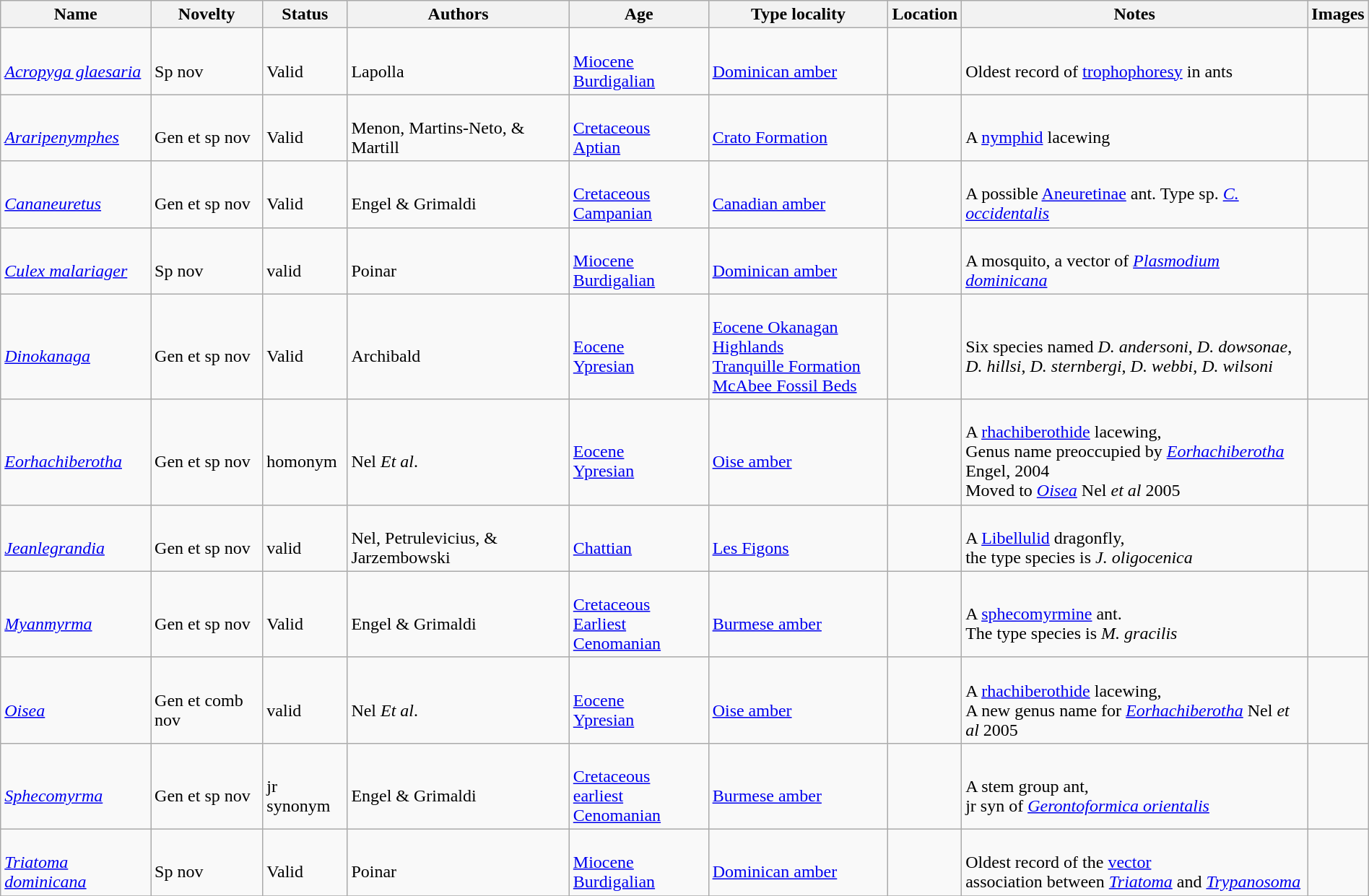<table class="wikitable sortable" align="center" width="100%">
<tr>
<th>Name</th>
<th>Novelty</th>
<th>Status</th>
<th>Authors</th>
<th>Age</th>
<th>Type locality</th>
<th>Location</th>
<th>Notes</th>
<th>Images</th>
</tr>
<tr>
<td><br><em><a href='#'>Acropyga glaesaria</a></em></td>
<td><br>Sp nov</td>
<td><br>Valid</td>
<td><br>Lapolla</td>
<td><br><a href='#'>Miocene</a><br><a href='#'>Burdigalian</a></td>
<td><br><a href='#'>Dominican amber</a></td>
<td><br></td>
<td><br>Oldest record of <a href='#'>trophophoresy</a> in ants</td>
<td><br></td>
</tr>
<tr>
<td><br><em><a href='#'>Araripenymphes</a></em></td>
<td><br>Gen et sp nov</td>
<td><br>Valid</td>
<td><br>Menon, Martins-Neto, & Martill</td>
<td><br><a href='#'>Cretaceous</a><br><a href='#'>Aptian</a></td>
<td><br><a href='#'>Crato Formation</a></td>
<td><br></td>
<td><br>A <a href='#'>nymphid</a> lacewing</td>
<td></td>
</tr>
<tr>
<td><br><em><a href='#'>Cananeuretus</a></em></td>
<td><br>Gen et sp nov</td>
<td><br>Valid</td>
<td><br>Engel & Grimaldi</td>
<td><br><a href='#'>Cretaceous</a><br><a href='#'>Campanian</a></td>
<td><br><a href='#'>Canadian amber</a></td>
<td><br></td>
<td><br>A possible <a href='#'>Aneuretinae</a> ant. Type sp. <em><a href='#'>C. occidentalis</a></em></td>
<td></td>
</tr>
<tr>
<td><br><em><a href='#'>Culex malariager</a></em></td>
<td><br>Sp nov</td>
<td><br>valid</td>
<td><br>Poinar</td>
<td><br><a href='#'>Miocene</a><br><a href='#'>Burdigalian</a></td>
<td><br><a href='#'>Dominican amber</a></td>
<td><br></td>
<td><br>A mosquito, a vector of <em><a href='#'>Plasmodium dominicana</a></em></td>
<td><br></td>
</tr>
<tr>
<td><br><em><a href='#'>Dinokanaga</a></em></td>
<td><br>Gen et sp nov</td>
<td><br>Valid</td>
<td><br>Archibald</td>
<td><br><a href='#'>Eocene</a><br><a href='#'>Ypresian</a></td>
<td><br><a href='#'>Eocene Okanagan Highlands</a><br><a href='#'>Tranquille Formation</a><br><a href='#'>McAbee Fossil Beds</a></td>
<td><br><br></td>
<td><br>Six species named <em>D. andersoni</em>, <em>D. dowsonae</em>, <br><em>D. hillsi</em>, <em>D. sternbergi</em>, <em>D. webbi</em>, <em>D. wilsoni</em></td>
<td><br></td>
</tr>
<tr>
<td><br><em><a href='#'>Eorhachiberotha</a></em></td>
<td><br>Gen et sp nov</td>
<td><br>homonym</td>
<td><br>Nel <em>Et al</em>.</td>
<td><br><a href='#'>Eocene</a><br><a href='#'>Ypresian</a></td>
<td><br><a href='#'>Oise amber</a></td>
<td><br></td>
<td><br>A <a href='#'>rhachiberothide</a> lacewing,<br>Genus name preoccupied by <em><a href='#'>Eorhachiberotha</a></em> Engel, 2004<br> Moved to <em><a href='#'>Oisea</a></em> Nel <em>et al</em> 2005</td>
<td><br></td>
</tr>
<tr>
<td><br><em><a href='#'>Jeanlegrandia</a></em></td>
<td><br>Gen et sp nov</td>
<td><br>valid</td>
<td><br>Nel, Petrulevicius, & Jarzembowski</td>
<td><br><a href='#'>Chattian</a></td>
<td><br><a href='#'>Les Figons</a></td>
<td><br></td>
<td><br>A <a href='#'>Libellulid</a> dragonfly,<br> the type species is <em>J. oligocenica</em></td>
<td><br></td>
</tr>
<tr>
<td><br><em><a href='#'>Myanmyrma</a></em></td>
<td><br>Gen et sp nov</td>
<td><br>Valid</td>
<td><br>Engel & Grimaldi</td>
<td><br><a href='#'>Cretaceous</a><br><a href='#'>Earliest Cenomanian</a></td>
<td><br><a href='#'>Burmese amber</a></td>
<td><br></td>
<td><br>A <a href='#'>sphecomyrmine</a> ant.<br> The type species is <em>M. gracilis</em></td>
<td><br></td>
</tr>
<tr>
<td><br><em><a href='#'>Oisea</a></em></td>
<td><br>Gen et comb nov</td>
<td><br>valid</td>
<td><br>Nel <em>Et al</em>.</td>
<td><br><a href='#'>Eocene</a><br><a href='#'>Ypresian</a></td>
<td><br><a href='#'>Oise amber</a></td>
<td><br></td>
<td><br>A <a href='#'>rhachiberothide</a> lacewing,<br>A new genus name for <em><a href='#'>Eorhachiberotha</a></em> Nel <em>et al</em> 2005</td>
<td><br></td>
</tr>
<tr>
<td><br><em><a href='#'>Sphecomyrma</a></em></td>
<td><br>Gen et sp nov</td>
<td><br>jr synonym</td>
<td><br>Engel & Grimaldi</td>
<td><br><a href='#'>Cretaceous</a><br><a href='#'>earliest Cenomanian</a></td>
<td><br><a href='#'>Burmese amber</a></td>
<td><br></td>
<td><br>A stem group ant,<br> jr syn of <em><a href='#'>Gerontoformica orientalis</a></em></td>
<td><br></td>
</tr>
<tr>
<td><br><em><a href='#'>Triatoma dominicana</a></em></td>
<td><br>Sp nov</td>
<td><br>Valid</td>
<td><br>Poinar</td>
<td><br><a href='#'>Miocene</a><br><a href='#'>Burdigalian</a></td>
<td><br><a href='#'>Dominican amber</a></td>
<td><br></td>
<td><br>Oldest record of the <a href='#'>vector</a><br> association between <em><a href='#'>Triatoma</a></em> and <em><a href='#'>Trypanosoma</a></em></td>
<td><br></td>
</tr>
<tr>
</tr>
</table>
